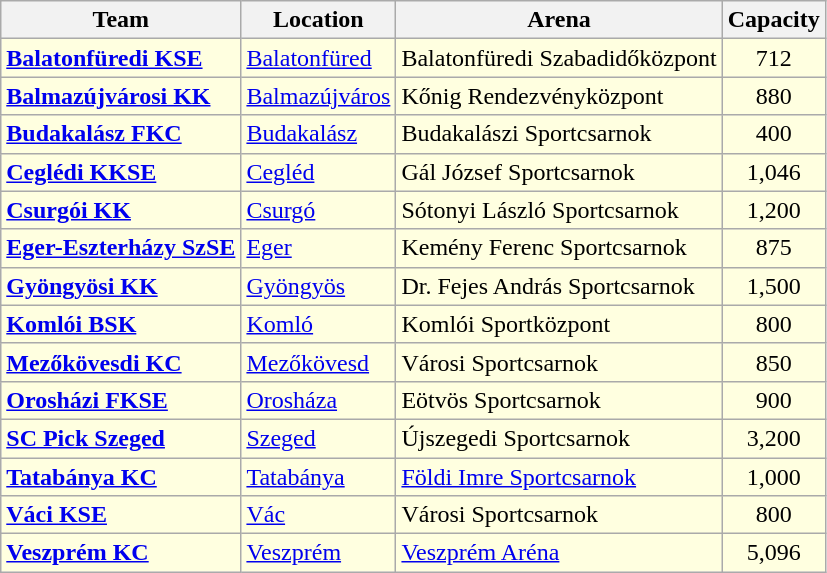<table class="wikitable sortable" style="text-align: left;">
<tr>
<th>Team</th>
<th>Location</th>
<th>Arena</th>
<th>Capacity</th>
</tr>
<tr bgcolor=ffffe0>
<td><strong><a href='#'>Balatonfüredi KSE</a></strong></td>
<td><a href='#'>Balatonfüred</a></td>
<td>Balatonfüredi Szabadidőközpont</td>
<td align="center">712</td>
</tr>
<tr bgcolor=ffffe0>
<td><strong><a href='#'>Balmazújvárosi KK</a></strong></td>
<td><a href='#'>Balmazújváros</a></td>
<td>Kőnig Rendezvényközpont</td>
<td align="center">880</td>
</tr>
<tr bgcolor=ffffe0>
<td><strong><a href='#'>Budakalász FKC</a></strong></td>
<td><a href='#'>Budakalász</a></td>
<td>Budakalászi Sportcsarnok</td>
<td align="center">400</td>
</tr>
<tr bgcolor=ffffe0>
<td><strong><a href='#'>Ceglédi KKSE</a></strong></td>
<td><a href='#'>Cegléd</a></td>
<td>Gál József Sportcsarnok</td>
<td align="center">1,046</td>
</tr>
<tr bgcolor=ffffe0>
<td><strong><a href='#'>Csurgói KK</a></strong></td>
<td><a href='#'>Csurgó</a></td>
<td>Sótonyi László Sportcsarnok</td>
<td align="center">1,200</td>
</tr>
<tr bgcolor=ffffe0>
<td><strong><a href='#'>Eger-Eszterházy SzSE</a></strong></td>
<td><a href='#'>Eger</a></td>
<td>Kemény Ferenc Sportcsarnok</td>
<td align="center">875</td>
</tr>
<tr bgcolor=ffffe0>
<td><strong><a href='#'>Gyöngyösi KK</a></strong></td>
<td><a href='#'>Gyöngyös</a></td>
<td>Dr. Fejes András Sportcsarnok</td>
<td align="center">1,500</td>
</tr>
<tr bgcolor=ffffe0>
<td><strong><a href='#'>Komlói BSK</a></strong></td>
<td><a href='#'>Komló</a></td>
<td>Komlói Sportközpont</td>
<td align="center">800</td>
</tr>
<tr bgcolor=ffffe0>
<td><strong><a href='#'>Mezőkövesdi KC</a></strong></td>
<td><a href='#'>Mezőkövesd</a></td>
<td>Városi Sportcsarnok</td>
<td align="center">850</td>
</tr>
<tr bgcolor=ffffe0>
<td><strong><a href='#'>Orosházi FKSE</a></strong></td>
<td><a href='#'>Orosháza</a></td>
<td>Eötvös Sportcsarnok</td>
<td align="center">900</td>
</tr>
<tr bgcolor=ffffe0>
<td><strong><a href='#'>SC Pick Szeged</a></strong></td>
<td><a href='#'>Szeged</a></td>
<td>Újszegedi Sportcsarnok</td>
<td align="center">3,200</td>
</tr>
<tr bgcolor=ffffe0>
<td><strong><a href='#'>Tatabánya KC</a></strong></td>
<td><a href='#'>Tatabánya</a></td>
<td><a href='#'>Földi Imre Sportcsarnok</a></td>
<td align="center">1,000</td>
</tr>
<tr bgcolor=ffffe0>
<td><strong><a href='#'>Váci KSE</a></strong></td>
<td><a href='#'>Vác</a></td>
<td>Városi Sportcsarnok</td>
<td align="center">800</td>
</tr>
<tr bgcolor=ffffe0>
<td><strong><a href='#'>Veszprém KC</a></strong></td>
<td><a href='#'>Veszprém</a></td>
<td><a href='#'>Veszprém Aréna</a></td>
<td align="center">5,096</td>
</tr>
</table>
